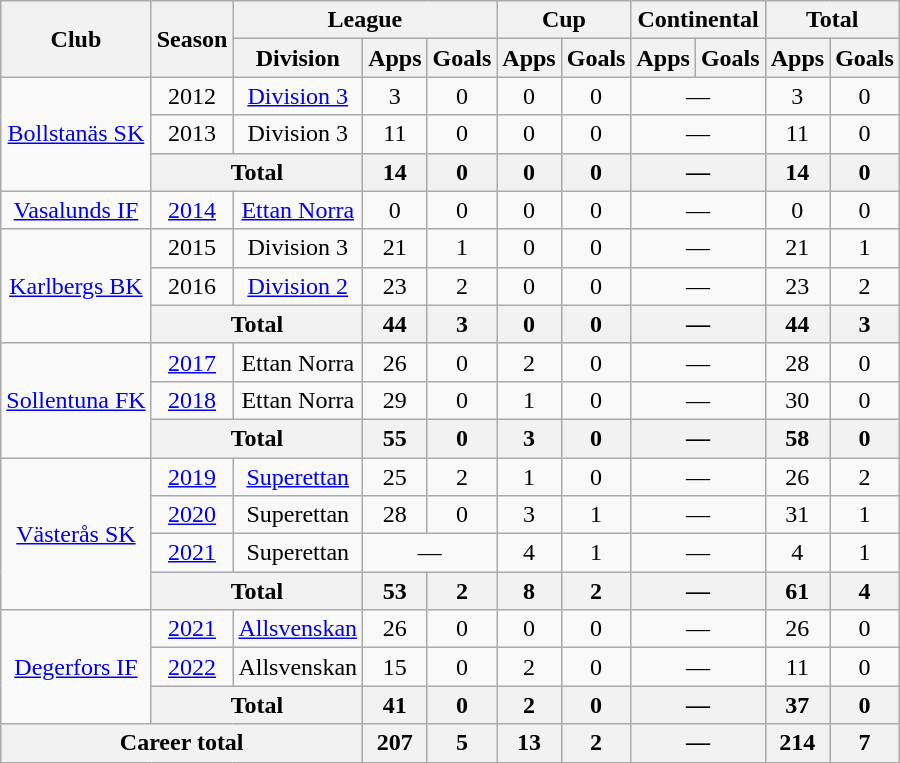<table class="wikitable" style="text-align:center">
<tr>
<th rowspan="2">Club</th>
<th rowspan="2">Season</th>
<th colspan="3">League</th>
<th colspan="2">Cup</th>
<th colspan="2">Continental</th>
<th colspan="2">Total</th>
</tr>
<tr>
<th>Division</th>
<th>Apps</th>
<th>Goals</th>
<th>Apps</th>
<th>Goals</th>
<th>Apps</th>
<th>Goals</th>
<th>Apps</th>
<th>Goals</th>
</tr>
<tr>
<td rowspan="3"><a href='#'>Bollstanäs SK</a></td>
<td>2012</td>
<td><a href='#'>Division 3</a></td>
<td>3</td>
<td>0</td>
<td>0</td>
<td>0</td>
<td colspan="2">—</td>
<td>3</td>
<td>0</td>
</tr>
<tr>
<td>2013</td>
<td>Division 3</td>
<td>11</td>
<td>0</td>
<td>0</td>
<td>0</td>
<td colspan="2">—</td>
<td>11</td>
<td>0</td>
</tr>
<tr>
<th colspan=2>Total</th>
<th>14</th>
<th>0</th>
<th>0</th>
<th>0</th>
<th colspan="2">—</th>
<th>14</th>
<th>0</th>
</tr>
<tr>
<td><a href='#'>Vasalunds IF</a></td>
<td><a href='#'>2014</a></td>
<td><a href='#'>Ettan Norra</a></td>
<td>0</td>
<td>0</td>
<td>0</td>
<td>0</td>
<td colspan="2">—</td>
<td>0</td>
<td>0</td>
</tr>
<tr>
<td rowspan="3"><a href='#'>Karlbergs BK</a></td>
<td>2015</td>
<td>Division 3</td>
<td>21</td>
<td>1</td>
<td>0</td>
<td>0</td>
<td colspan="2">—</td>
<td>21</td>
<td>1</td>
</tr>
<tr>
<td>2016</td>
<td><a href='#'>Division 2</a></td>
<td>23</td>
<td>2</td>
<td>0</td>
<td>0</td>
<td colspan="2">—</td>
<td>23</td>
<td>2</td>
</tr>
<tr>
<th colspan=2>Total</th>
<th>44</th>
<th>3</th>
<th>0</th>
<th>0</th>
<th colspan="2">—</th>
<th>44</th>
<th>3</th>
</tr>
<tr>
<td rowspan="3"><a href='#'>Sollentuna FK</a></td>
<td><a href='#'>2017</a></td>
<td>Ettan Norra</td>
<td>26</td>
<td>0</td>
<td>2</td>
<td>0</td>
<td colspan="2">—</td>
<td>28</td>
<td>0</td>
</tr>
<tr>
<td><a href='#'>2018</a></td>
<td>Ettan Norra</td>
<td>29</td>
<td>0</td>
<td>1</td>
<td>0</td>
<td colspan="2">—</td>
<td>30</td>
<td>0</td>
</tr>
<tr>
<th colspan=2>Total</th>
<th>55</th>
<th>0</th>
<th>3</th>
<th>0</th>
<th colspan="2">—</th>
<th>58</th>
<th>0</th>
</tr>
<tr>
<td rowspan="4"><a href='#'>Västerås SK</a></td>
<td><a href='#'>2019</a></td>
<td><a href='#'>Superettan</a></td>
<td>25</td>
<td>2</td>
<td>1</td>
<td>0</td>
<td colspan="2">—</td>
<td>26</td>
<td>2</td>
</tr>
<tr>
<td><a href='#'>2020</a></td>
<td>Superettan</td>
<td>28</td>
<td>0</td>
<td>3</td>
<td>1</td>
<td colspan="2">—</td>
<td>31</td>
<td>1</td>
</tr>
<tr>
<td><a href='#'>2021</a></td>
<td>Superettan</td>
<td colspan="2">—</td>
<td>4</td>
<td>1</td>
<td colspan="2">—</td>
<td>4</td>
<td>1</td>
</tr>
<tr>
<th colspan=2>Total</th>
<th>53</th>
<th>2</th>
<th>8</th>
<th>2</th>
<th colspan="2">—</th>
<th>61</th>
<th>4</th>
</tr>
<tr>
<td rowspan="3"><a href='#'>Degerfors IF</a></td>
<td><a href='#'>2021</a></td>
<td><a href='#'>Allsvenskan</a></td>
<td>26</td>
<td>0</td>
<td>0</td>
<td>0</td>
<td colspan="2">—</td>
<td>26</td>
<td>0</td>
</tr>
<tr>
<td><a href='#'>2022</a></td>
<td>Allsvenskan</td>
<td>15</td>
<td>0</td>
<td>2</td>
<td>0</td>
<td colspan="2">—</td>
<td>11</td>
<td>0</td>
</tr>
<tr>
<th colspan=2>Total</th>
<th>41</th>
<th>0</th>
<th>2</th>
<th>0</th>
<th colspan="2">—</th>
<th>37</th>
<th>0</th>
</tr>
<tr>
<th colspan="3">Career total</th>
<th>207</th>
<th>5</th>
<th>13</th>
<th>2</th>
<th colspan="2">—</th>
<th>214</th>
<th>7</th>
</tr>
</table>
